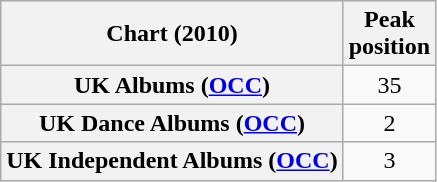<table class="wikitable sortable plainrowheaders" style="text-align:center;">
<tr>
<th scope="col">Chart (2010)</th>
<th scope="col">Peak<br>position</th>
</tr>
<tr>
<th scope="row">UK Albums (<a href='#'>OCC</a>)</th>
<td>35</td>
</tr>
<tr>
<th scope="row">UK Dance Albums (<a href='#'>OCC</a>)</th>
<td>2</td>
</tr>
<tr>
<th scope="row">UK Independent Albums (<a href='#'>OCC</a>)</th>
<td>3</td>
</tr>
</table>
